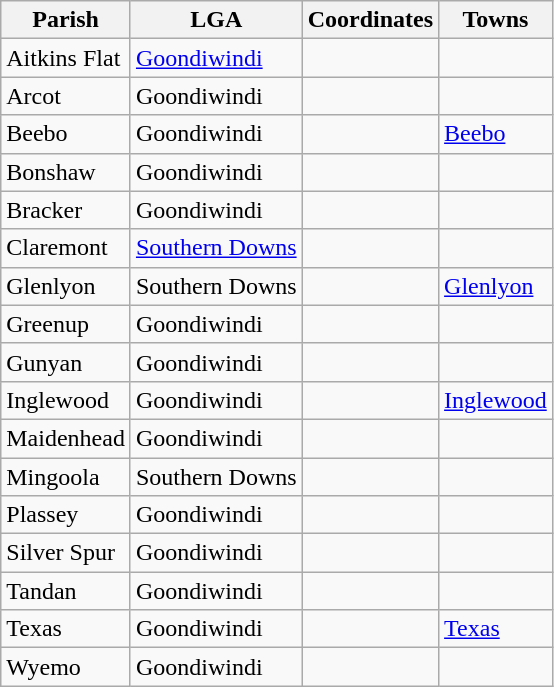<table class="wikitable sortable">
<tr>
<th>Parish</th>
<th>LGA</th>
<th>Coordinates</th>
<th>Towns</th>
</tr>
<tr>
<td>Aitkins Flat</td>
<td><a href='#'>Goondiwindi</a></td>
<td></td>
<td></td>
</tr>
<tr>
<td>Arcot</td>
<td>Goondiwindi</td>
<td></td>
<td></td>
</tr>
<tr>
<td>Beebo</td>
<td>Goondiwindi</td>
<td></td>
<td><a href='#'>Beebo</a></td>
</tr>
<tr>
<td>Bonshaw</td>
<td>Goondiwindi</td>
<td></td>
<td></td>
</tr>
<tr>
<td>Bracker</td>
<td>Goondiwindi</td>
<td></td>
<td></td>
</tr>
<tr>
<td>Claremont</td>
<td><a href='#'>Southern Downs</a></td>
<td></td>
<td></td>
</tr>
<tr>
<td>Glenlyon</td>
<td>Southern Downs</td>
<td></td>
<td><a href='#'>Glenlyon</a></td>
</tr>
<tr>
<td>Greenup</td>
<td>Goondiwindi</td>
<td></td>
<td></td>
</tr>
<tr>
<td>Gunyan</td>
<td>Goondiwindi</td>
<td></td>
<td></td>
</tr>
<tr>
<td>Inglewood</td>
<td>Goondiwindi</td>
<td></td>
<td><a href='#'>Inglewood</a></td>
</tr>
<tr>
<td>Maidenhead</td>
<td>Goondiwindi</td>
<td></td>
<td></td>
</tr>
<tr>
<td>Mingoola</td>
<td>Southern Downs</td>
<td></td>
<td></td>
</tr>
<tr>
<td>Plassey</td>
<td>Goondiwindi</td>
<td></td>
<td></td>
</tr>
<tr>
<td>Silver Spur</td>
<td>Goondiwindi</td>
<td></td>
<td></td>
</tr>
<tr>
<td>Tandan</td>
<td>Goondiwindi</td>
<td></td>
<td></td>
</tr>
<tr>
<td>Texas</td>
<td>Goondiwindi</td>
<td></td>
<td><a href='#'>Texas</a></td>
</tr>
<tr>
<td>Wyemo</td>
<td>Goondiwindi</td>
<td></td>
<td></td>
</tr>
</table>
